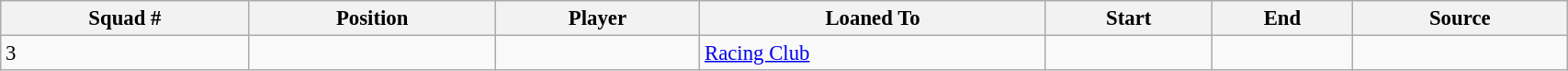<table class="wikitable sortable" style="width:90%; text-align:center; font-size:95%; text-align:left;">
<tr>
<th>Squad #</th>
<th>Position</th>
<th>Player</th>
<th>Loaned To</th>
<th>Start</th>
<th>End</th>
<th>Source</th>
</tr>
<tr>
<td>3</td>
<td></td>
<td></td>
<td> <a href='#'>Racing Club</a></td>
<td></td>
<td></td>
<td></td>
</tr>
</table>
